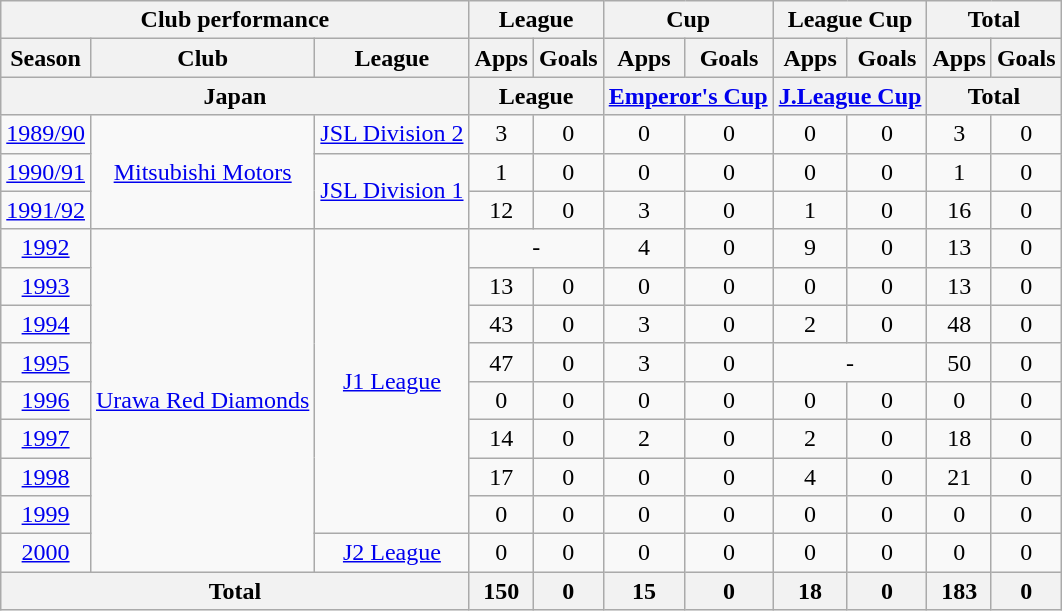<table class="wikitable" style="text-align:center;">
<tr>
<th colspan=3>Club performance</th>
<th colspan=2>League</th>
<th colspan=2>Cup</th>
<th colspan=2>League Cup</th>
<th colspan=2>Total</th>
</tr>
<tr>
<th>Season</th>
<th>Club</th>
<th>League</th>
<th>Apps</th>
<th>Goals</th>
<th>Apps</th>
<th>Goals</th>
<th>Apps</th>
<th>Goals</th>
<th>Apps</th>
<th>Goals</th>
</tr>
<tr>
<th colspan=3>Japan</th>
<th colspan=2>League</th>
<th colspan=2><a href='#'>Emperor's Cup</a></th>
<th colspan=2><a href='#'>J.League Cup</a></th>
<th colspan=2>Total</th>
</tr>
<tr>
<td><a href='#'>1989/90</a></td>
<td rowspan="3"><a href='#'>Mitsubishi Motors</a></td>
<td><a href='#'>JSL Division 2</a></td>
<td>3</td>
<td>0</td>
<td>0</td>
<td>0</td>
<td>0</td>
<td>0</td>
<td>3</td>
<td>0</td>
</tr>
<tr>
<td><a href='#'>1990/91</a></td>
<td rowspan="2"><a href='#'>JSL Division 1</a></td>
<td>1</td>
<td>0</td>
<td>0</td>
<td>0</td>
<td>0</td>
<td>0</td>
<td>1</td>
<td>0</td>
</tr>
<tr>
<td><a href='#'>1991/92</a></td>
<td>12</td>
<td>0</td>
<td>3</td>
<td>0</td>
<td>1</td>
<td>0</td>
<td>16</td>
<td>0</td>
</tr>
<tr>
<td><a href='#'>1992</a></td>
<td rowspan="9"><a href='#'>Urawa Red Diamonds</a></td>
<td rowspan="8"><a href='#'>J1 League</a></td>
<td colspan="2">-</td>
<td>4</td>
<td>0</td>
<td>9</td>
<td>0</td>
<td>13</td>
<td>0</td>
</tr>
<tr>
<td><a href='#'>1993</a></td>
<td>13</td>
<td>0</td>
<td>0</td>
<td>0</td>
<td>0</td>
<td>0</td>
<td>13</td>
<td>0</td>
</tr>
<tr>
<td><a href='#'>1994</a></td>
<td>43</td>
<td>0</td>
<td>3</td>
<td>0</td>
<td>2</td>
<td>0</td>
<td>48</td>
<td>0</td>
</tr>
<tr>
<td><a href='#'>1995</a></td>
<td>47</td>
<td>0</td>
<td>3</td>
<td>0</td>
<td colspan="2">-</td>
<td>50</td>
<td>0</td>
</tr>
<tr>
<td><a href='#'>1996</a></td>
<td>0</td>
<td>0</td>
<td>0</td>
<td>0</td>
<td>0</td>
<td>0</td>
<td>0</td>
<td>0</td>
</tr>
<tr>
<td><a href='#'>1997</a></td>
<td>14</td>
<td>0</td>
<td>2</td>
<td>0</td>
<td>2</td>
<td>0</td>
<td>18</td>
<td>0</td>
</tr>
<tr>
<td><a href='#'>1998</a></td>
<td>17</td>
<td>0</td>
<td>0</td>
<td>0</td>
<td>4</td>
<td>0</td>
<td>21</td>
<td>0</td>
</tr>
<tr>
<td><a href='#'>1999</a></td>
<td>0</td>
<td>0</td>
<td>0</td>
<td>0</td>
<td>0</td>
<td>0</td>
<td>0</td>
<td>0</td>
</tr>
<tr>
<td><a href='#'>2000</a></td>
<td><a href='#'>J2 League</a></td>
<td>0</td>
<td>0</td>
<td>0</td>
<td>0</td>
<td>0</td>
<td>0</td>
<td>0</td>
<td>0</td>
</tr>
<tr>
<th colspan=3>Total</th>
<th>150</th>
<th>0</th>
<th>15</th>
<th>0</th>
<th>18</th>
<th>0</th>
<th>183</th>
<th>0</th>
</tr>
</table>
